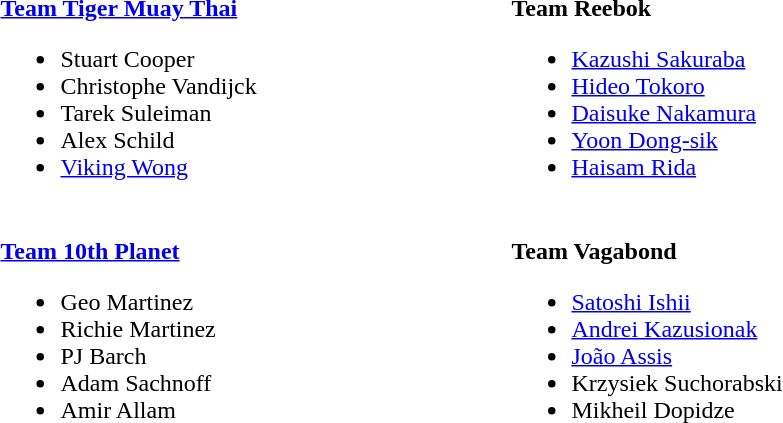<table>
<tr>
<td style="vertical-align:top; width:18%;"><br><strong><a href='#'>Team Tiger Muay Thai</a></strong><ul><li> Stuart Cooper</li><li> Christophe Vandijck</li><li> Tarek Suleiman</li><li> Alex Schild</li><li> <a href='#'>Viking Wong</a></li></ul></td>
<td style="vertical-align:top; width:18%;"><br><strong>Team Reebok</strong><ul><li> <a href='#'>Kazushi Sakuraba</a></li><li> <a href='#'>Hideo Tokoro</a></li><li> <a href='#'>Daisuke Nakamura</a></li><li> <a href='#'>Yoon Dong-sik</a></li><li> <a href='#'>Haisam Rida</a></li></ul></td>
<td style="vertical-align:top; width:18%;"></td>
</tr>
<tr>
<td style="vertical-align:top; width:15%;"><br><strong><a href='#'>Team 10th Planet</a></strong><ul><li> Geo Martinez</li><li> Richie Martinez</li><li> PJ Barch</li><li> Adam Sachnoff</li><li> Amir Allam</li></ul></td>
<td style="vertical-align:top; width:18%;"><br><strong>Team Vagabond</strong><ul><li> <a href='#'>Satoshi Ishii</a></li><li> <a href='#'>Andrei Kazusionak</a></li><li> <a href='#'>João Assis</a></li><li> Krzysiek Suchorabski</li><li> Mikheil Dopidze</li></ul></td>
<td style="vertical-align:top; width:18%;"></td>
</tr>
</table>
